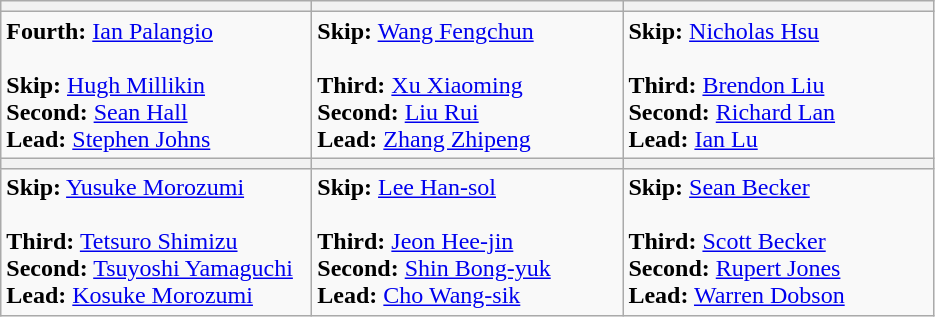<table class="wikitable">
<tr>
<th bgcolor="#efefef" width="200"></th>
<th bgcolor="#efefef" width="200"></th>
<th bgcolor="#efefef" width="200"></th>
</tr>
<tr>
<td><strong>Fourth:</strong> <a href='#'>Ian Palangio</a> <br><br><strong>Skip:</strong> <a href='#'>Hugh Millikin</a> <br>
<strong>Second:</strong> <a href='#'>Sean Hall</a> <br>
<strong>Lead:</strong> <a href='#'>Stephen Johns</a></td>
<td><strong>Skip:</strong> <a href='#'>Wang Fengchun</a> <br><br><strong>Third:</strong> <a href='#'>Xu Xiaoming</a> <br>
<strong>Second:</strong> <a href='#'>Liu Rui</a> <br>
<strong>Lead:</strong> <a href='#'>Zhang Zhipeng</a></td>
<td><strong>Skip:</strong> <a href='#'>Nicholas Hsu</a> <br><br><strong>Third:</strong> <a href='#'>Brendon Liu</a> <br>
<strong>Second:</strong> <a href='#'>Richard Lan</a> <br>
<strong>Lead:</strong> <a href='#'>Ian Lu</a></td>
</tr>
<tr>
<th bgcolor="#efefef" width="200"></th>
<th bgcolor="#efefef" width="200"></th>
<th bgcolor="#efefef" width="200"></th>
</tr>
<tr>
<td><strong>Skip:</strong> <a href='#'>Yusuke Morozumi</a> <br><br><strong>Third:</strong> <a href='#'>Tetsuro Shimizu</a> <br>
<strong>Second:</strong> <a href='#'>Tsuyoshi Yamaguchi</a> <br>
<strong>Lead:</strong> <a href='#'>Kosuke Morozumi</a></td>
<td><strong>Skip:</strong> <a href='#'>Lee Han-sol</a> <br><br><strong>Third:</strong> <a href='#'>Jeon Hee-jin</a> <br>
<strong>Second:</strong> <a href='#'>Shin Bong-yuk</a> <br>
<strong>Lead:</strong> <a href='#'>Cho Wang-sik</a></td>
<td><strong>Skip:</strong> <a href='#'>Sean Becker</a> <br><br><strong>Third:</strong> <a href='#'>Scott Becker</a> <br>
<strong>Second:</strong> <a href='#'>Rupert Jones</a> <br>
<strong>Lead:</strong> <a href='#'>Warren Dobson</a></td>
</tr>
</table>
